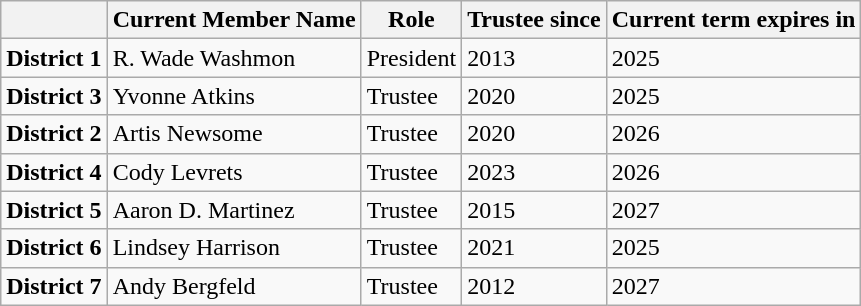<table class="wikitable">
<tr>
<th></th>
<th>Current Member Name</th>
<th>Role</th>
<th>Trustee since</th>
<th>Current term expires in</th>
</tr>
<tr>
<td><strong>District 1</strong></td>
<td>R. Wade Washmon</td>
<td>President</td>
<td>2013</td>
<td>2025</td>
</tr>
<tr>
<td><strong>District 3</strong></td>
<td>Yvonne Atkins</td>
<td>Trustee</td>
<td>2020</td>
<td>2025</td>
</tr>
<tr>
<td><strong>District 2</strong></td>
<td>Artis Newsome</td>
<td>Trustee</td>
<td>2020</td>
<td>2026</td>
</tr>
<tr>
<td><strong>District 4</strong></td>
<td>Cody Levrets</td>
<td>Trustee</td>
<td>2023</td>
<td>2026</td>
</tr>
<tr>
<td><strong>District 5</strong></td>
<td>Aaron D. Martinez</td>
<td>Trustee</td>
<td>2015</td>
<td>2027</td>
</tr>
<tr>
<td><strong>District 6</strong></td>
<td>Lindsey Harrison</td>
<td>Trustee</td>
<td>2021</td>
<td>2025</td>
</tr>
<tr>
<td><strong>District 7</strong></td>
<td>Andy Bergfeld</td>
<td>Trustee</td>
<td>2012</td>
<td>2027</td>
</tr>
</table>
